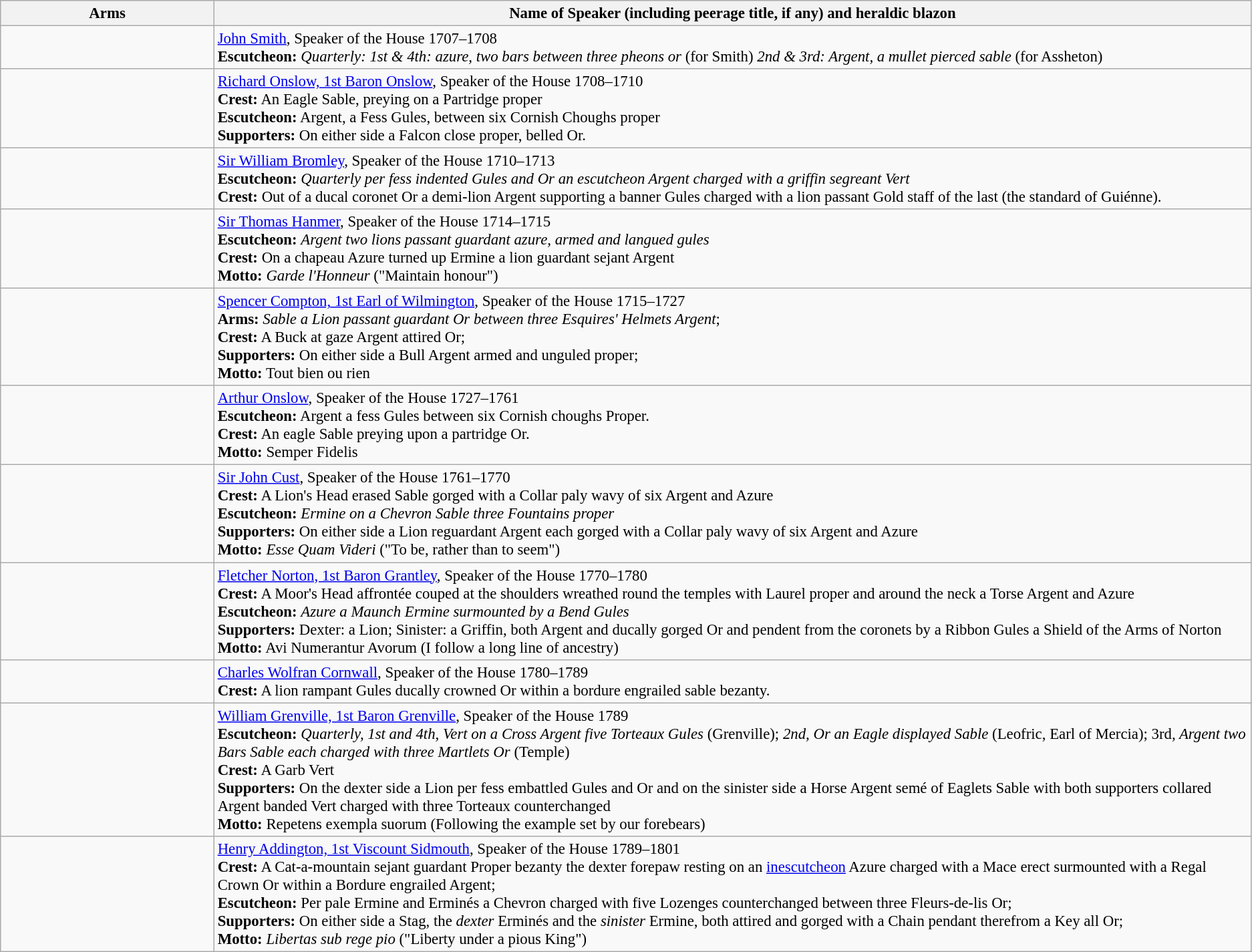<table class=wikitable style=font-size:95%>
<tr style="vertical-align:top; text-align:center;">
<th style="width:206px;">Arms</th>
<th>Name of Speaker (including peerage title, if any) and heraldic blazon</th>
</tr>
<tr valign=top>
<td align=center></td>
<td><a href='#'>John Smith</a>, Speaker of the House 1707–1708<br><strong>Escutcheon:</strong> <em>Quarterly: 1st & 4th: azure, two bars between three pheons or</em> (for Smith) <em>2nd & 3rd: Argent, a mullet pierced sable</em> (for Assheton)</td>
</tr>
<tr valign=top>
<td align=center></td>
<td><a href='#'>Richard Onslow, 1st Baron Onslow</a>, Speaker of the House 1708–1710<br><strong>Crest:</strong> An Eagle Sable, preying on a Partridge proper <br>
<strong>Escutcheon:</strong> Argent, a Fess Gules, between six Cornish Choughs proper <br>
<strong>Supporters:</strong> On either side a Falcon close proper, belled Or.</td>
</tr>
<tr valign=top>
<td align=center></td>
<td><a href='#'>Sir William Bromley</a>, Speaker of the House 1710–1713<br><strong>Escutcheon:</strong> <em>Quarterly per fess indented Gules and Or an escutcheon Argent charged with a griffin segreant Vert</em><br>
<strong>Crest:</strong> Out of a ducal coronet Or a demi-lion Argent supporting a banner Gules charged with a lion passant Gold staff of the last (the standard of Guiénne).</td>
</tr>
<tr valign=top>
<td align=center></td>
<td><a href='#'>Sir Thomas Hanmer</a>, Speaker of the House 1714–1715<br><strong>Escutcheon:</strong> <em>Argent two lions passant guardant azure, armed and langued gules</em><br>
<strong>Crest:</strong> On a chapeau Azure turned up Ermine a lion guardant sejant Argent<br>
<strong>Motto:</strong> <em>Garde l'Honneur</em> ("Maintain honour")</td>
</tr>
<tr valign=top>
<td align=center></td>
<td><a href='#'>Spencer Compton, 1st Earl of Wilmington</a>, Speaker of the House 1715–1727<br><strong>Arms:</strong> <em>Sable a Lion passant guardant Or between three Esquires' Helmets Argent</em>; <br>
<strong>Crest:</strong> A Buck at gaze Argent attired Or; <br>
<strong>Supporters:</strong> On either side a Bull Argent armed and unguled proper; <br>
<strong>Motto:</strong> Tout bien ou rien</td>
</tr>
<tr valign=top>
<td align=center></td>
<td><a href='#'>Arthur Onslow</a>, Speaker of the House 1727–1761<br><strong>Escutcheon:</strong> Argent a fess Gules between six Cornish choughs Proper. <br>
<strong>Crest:</strong> An eagle Sable preying upon a partridge Or. <br>
<strong>Motto:</strong> Semper Fidelis</td>
</tr>
<tr valign=top>
<td align=center></td>
<td><a href='#'>Sir John Cust</a>, Speaker of the House 1761–1770<br><strong>Crest:</strong> A Lion's Head erased Sable gorged with a Collar paly wavy of six Argent and Azure<br>
<strong>Escutcheon:</strong> <em>Ermine on a Chevron Sable three Fountains proper</em> <br>
<strong>Supporters:</strong> On either side a Lion reguardant Argent each gorged with a Collar paly wavy of six Argent and Azure <br>
<strong>Motto:</strong> <em>Esse Quam Videri</em> ("To be, rather than to seem")</td>
</tr>
<tr valign=top>
<td align=center></td>
<td><a href='#'>Fletcher Norton, 1st Baron Grantley</a>, Speaker of the House 1770–1780<br><strong>Crest:</strong> A Moor's Head affrontée couped at the shoulders wreathed round the temples with Laurel proper and around the neck a Torse Argent and Azure <br>
<strong>Escutcheon:</strong> <em>Azure a Maunch Ermine surmounted by a Bend Gules</em> <br>
<strong>Supporters:</strong> Dexter: a Lion; Sinister: a Griffin, both Argent and ducally gorged Or and pendent from the coronets by a Ribbon Gules a Shield of the Arms of Norton <br>
<strong>Motto:</strong> Avi Numerantur Avorum (I follow a long line of ancestry)</td>
</tr>
<tr valign=top>
<td align=center></td>
<td><a href='#'>Charles Wolfran Cornwall</a>, Speaker of the House 1780–1789<br><strong>Crest:</strong> A lion rampant Gules ducally crowned Or within a bordure engrailed sable bezanty.</td>
</tr>
<tr valign=top>
<td align=center></td>
<td><a href='#'>William Grenville, 1st Baron Grenville</a>, Speaker of the House 1789<br><strong>Escutcheon:</strong> <em>Quarterly, 1st and 4th, Vert on a Cross Argent five Torteaux Gules</em> (Grenville); <em>2nd, Or an Eagle displayed Sable</em> (Leofric, Earl of Mercia); 3rd<em>, Argent two Bars Sable each charged with three Martlets Or</em> (Temple) <br>
<strong>Crest:</strong> A Garb Vert <br>
<strong>Supporters:</strong> On the dexter side a Lion per fess embattled Gules and Or and on the sinister side a Horse Argent semé of Eaglets Sable with both supporters collared Argent banded Vert charged with three Torteaux counterchanged <br>
<strong>Motto:</strong> Repetens exempla suorum (Following the example set by our forebears)</td>
</tr>
<tr valign=top>
<td align=center></td>
<td><a href='#'>Henry Addington, 1st Viscount Sidmouth</a>, Speaker of the House 1789–1801<br><strong>Crest:</strong> A Cat-a-mountain sejant guardant Proper bezanty the dexter forepaw resting on an <a href='#'>inescutcheon</a> Azure charged with a Mace erect surmounted with a Regal Crown Or within a Bordure engrailed Argent; <br>
<strong>Escutcheon:</strong> Per pale Ermine and Erminés a Chevron charged with five Lozenges counterchanged between three Fleurs-de-lis Or;<br> 
<strong>Supporters:</strong> On either side a Stag, the <em>dexter</em> Erminés and the <em>sinister</em> Ermine, both attired and gorged with a Chain pendant therefrom a Key all Or;<br>
<strong>Motto:</strong> <em>Libertas sub rege pio</em> ("Liberty under a pious King")</td>
</tr>
</table>
